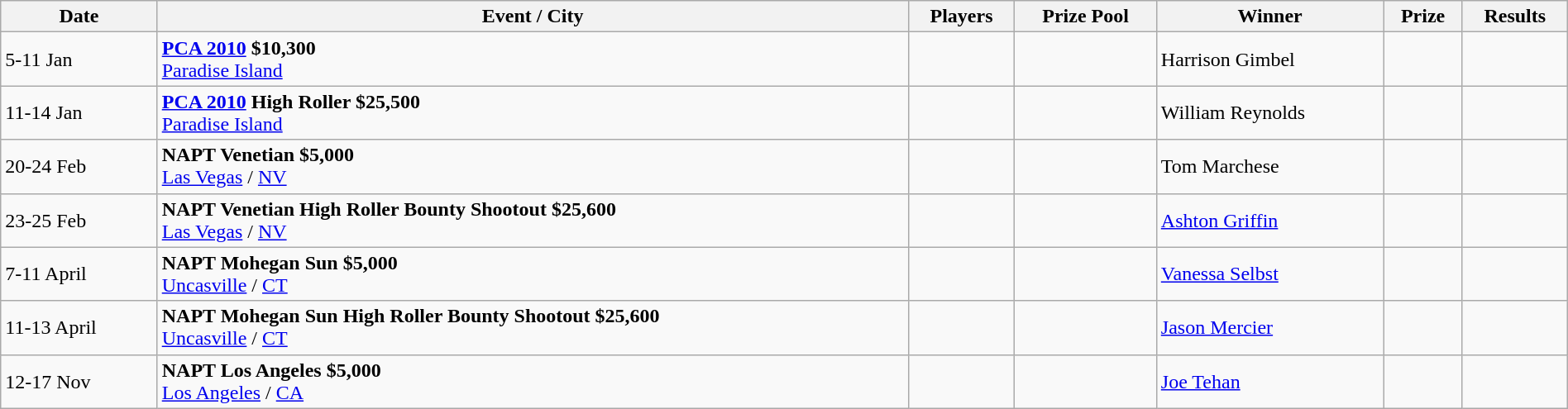<table class="wikitable" width="100%">
<tr>
<th width="10%">Date</th>
<th !width="20%">Event / City</th>
<th !width="11%">Players</th>
<th !width="12%">Prize Pool</th>
<th !width="22%">Winner</th>
<th !width="12%">Prize</th>
<th !width="11%">Results</th>
</tr>
<tr>
<td>5-11 Jan</td>
<td> <strong><a href='#'>PCA 2010</a> $10,300</strong><br><a href='#'>Paradise Island</a></td>
<td></td>
<td></td>
<td> Harrison Gimbel</td>
<td></td>
<td></td>
</tr>
<tr>
<td>11-14 Jan</td>
<td> <strong><a href='#'>PCA 2010</a> High Roller $25,500</strong><br><a href='#'>Paradise Island</a></td>
<td></td>
<td></td>
<td> William Reynolds</td>
<td></td>
<td></td>
</tr>
<tr>
<td>20-24 Feb</td>
<td> <strong>NAPT Venetian $5,000</strong><br><a href='#'>Las Vegas</a> / <a href='#'>NV</a></td>
<td></td>
<td></td>
<td> Tom Marchese</td>
<td></td>
<td></td>
</tr>
<tr>
<td>23-25 Feb</td>
<td> <strong>NAPT Venetian High Roller Bounty Shootout $25,600</strong><br><a href='#'>Las Vegas</a> / <a href='#'>NV</a></td>
<td></td>
<td></td>
<td> <a href='#'>Ashton Griffin</a></td>
<td></td>
<td></td>
</tr>
<tr>
<td>7-11 April</td>
<td> <strong>NAPT Mohegan Sun $5,000</strong><br><a href='#'>Uncasville</a> / <a href='#'>CT</a></td>
<td></td>
<td></td>
<td> <a href='#'>Vanessa Selbst</a></td>
<td></td>
<td></td>
</tr>
<tr>
<td>11-13 April</td>
<td> <strong>NAPT Mohegan Sun High Roller Bounty Shootout $25,600</strong><br><a href='#'>Uncasville</a> / <a href='#'>CT</a></td>
<td></td>
<td></td>
<td> <a href='#'>Jason Mercier</a></td>
<td></td>
<td></td>
</tr>
<tr>
<td>12-17 Nov</td>
<td> <strong>NAPT Los Angeles $5,000</strong><br><a href='#'>Los Angeles</a> / <a href='#'>CA</a></td>
<td></td>
<td></td>
<td> <a href='#'>Joe Tehan</a></td>
<td></td>
<td></td>
</tr>
</table>
